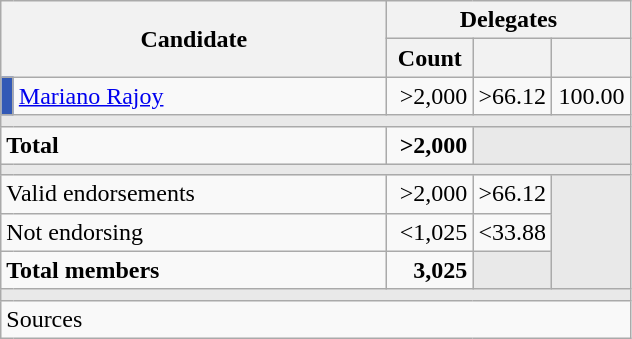<table class="wikitable" style="text-align:right;">
<tr>
<th rowspan="2" colspan="2" width="250">Candidate</th>
<th colspan="3">Delegates</th>
</tr>
<tr>
<th width="50">Count</th>
<th width="45"></th>
<th width="45"></th>
</tr>
<tr>
<td width="1" style="color:inherit;background:#3259B6"></td>
<td align="left"><a href='#'>Mariano Rajoy</a></td>
<td>>2,000</td>
<td>>66.12</td>
<td>100.00</td>
</tr>
<tr>
<td colspan="5" bgcolor="#E9E9E9"></td>
</tr>
<tr style="font-weight:bold;">
<td align="left" colspan="2">Total</td>
<td>>2,000</td>
<td bgcolor="#E9E9E9" colspan="2"></td>
</tr>
<tr>
<td colspan="5" bgcolor="#E9E9E9"></td>
</tr>
<tr>
<td align="left" colspan="2">Valid endorsements</td>
<td>>2,000</td>
<td>>66.12</td>
<td rowspan="3" bgcolor="#E9E9E9"></td>
</tr>
<tr>
<td align="left" colspan="2">Not endorsing</td>
<td><1,025</td>
<td><33.88</td>
</tr>
<tr style="font-weight:bold;">
<td align="left" colspan="2">Total members</td>
<td>3,025</td>
<td bgcolor="#E9E9E9"></td>
</tr>
<tr>
<td colspan="5" bgcolor="#E9E9E9"></td>
</tr>
<tr>
<td align="left" colspan="5">Sources</td>
</tr>
</table>
